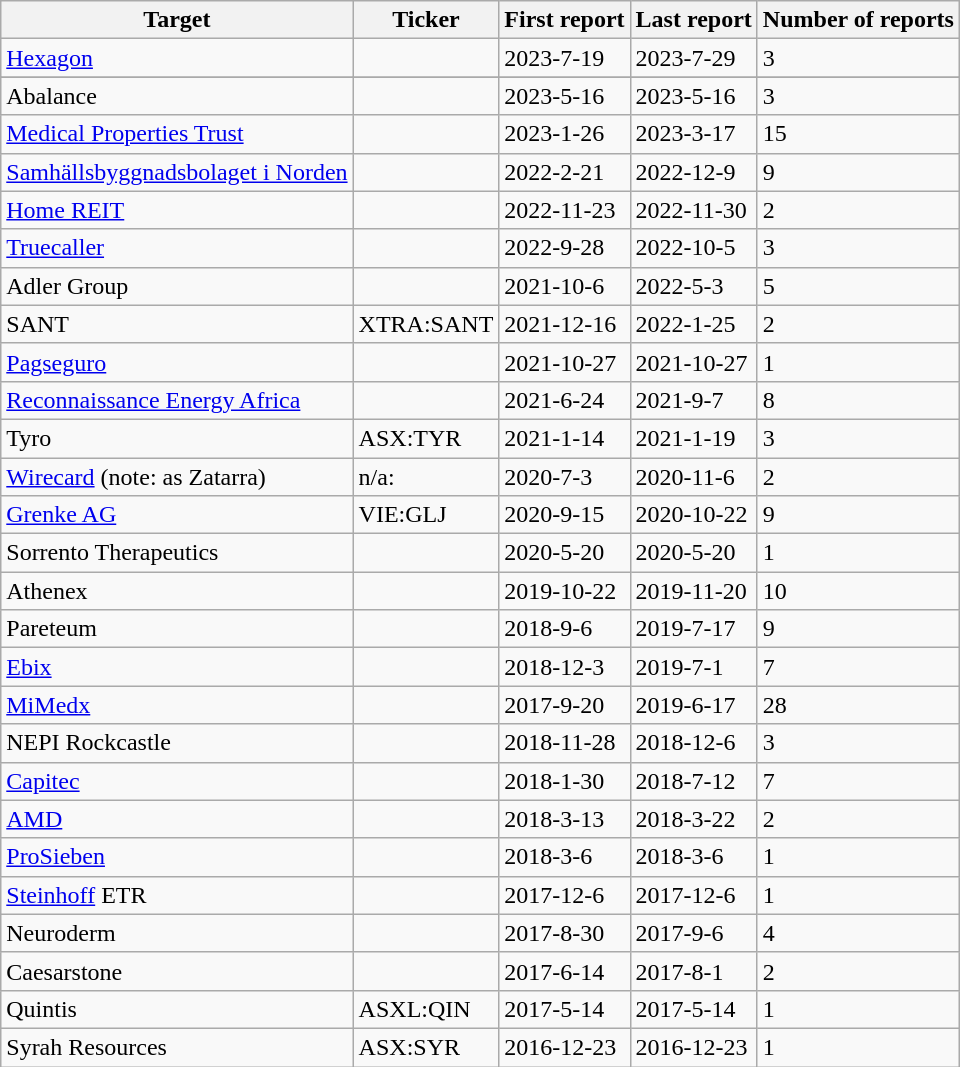<table class="wikitable">
<tr>
<th>Target</th>
<th>Ticker</th>
<th>First report</th>
<th>Last report</th>
<th>Number of reports</th>
</tr>
<tr>
<td><a href='#'>Hexagon</a></td>
<td></td>
<td>2023-7-19</td>
<td>2023-7-29</td>
<td>3</td>
</tr>
<tr>
</tr>
<tr>
<td>Abalance</td>
<td></td>
<td>2023-5-16</td>
<td>2023-5-16</td>
<td>3</td>
</tr>
<tr>
<td><a href='#'>Medical Properties Trust</a></td>
<td></td>
<td>2023-1-26</td>
<td>2023-3-17</td>
<td>15</td>
</tr>
<tr>
<td><a href='#'>Samhällsbyggnadsbolaget i Norden</a></td>
<td></td>
<td>2022-2-21</td>
<td>2022-12-9</td>
<td>9</td>
</tr>
<tr>
<td><a href='#'>Home REIT</a></td>
<td></td>
<td>2022-11-23</td>
<td>2022-11-30</td>
<td>2</td>
</tr>
<tr>
<td><a href='#'>Truecaller</a></td>
<td></td>
<td>2022-9-28</td>
<td>2022-10-5</td>
<td>3</td>
</tr>
<tr>
<td>Adler Group</td>
<td></td>
<td>2021-10-6</td>
<td>2022-5-3</td>
<td>5</td>
</tr>
<tr>
<td>SANT</td>
<td>XTRA:SANT</td>
<td>2021-12-16</td>
<td>2022-1-25</td>
<td>2</td>
</tr>
<tr>
<td><a href='#'>Pagseguro</a></td>
<td></td>
<td>2021-10-27</td>
<td>2021-10-27</td>
<td>1</td>
</tr>
<tr>
<td><a href='#'>Reconnaissance Energy Africa</a></td>
<td></td>
<td>2021-6-24</td>
<td>2021-9-7</td>
<td>8</td>
</tr>
<tr>
<td>Tyro</td>
<td>ASX:TYR</td>
<td>2021-1-14</td>
<td>2021-1-19</td>
<td>3</td>
</tr>
<tr>
<td><a href='#'>Wirecard</a> (note: as Zatarra)</td>
<td>n/a:</td>
<td>2020-7-3</td>
<td>2020-11-6</td>
<td>2</td>
</tr>
<tr>
<td><a href='#'>Grenke AG</a></td>
<td>VIE:GLJ</td>
<td>2020-9-15</td>
<td>2020-10-22</td>
<td>9</td>
</tr>
<tr>
<td>Sorrento Therapeutics</td>
<td></td>
<td>2020-5-20</td>
<td>2020-5-20</td>
<td>1</td>
</tr>
<tr>
<td>Athenex</td>
<td></td>
<td>2019-10-22</td>
<td>2019-11-20</td>
<td>10</td>
</tr>
<tr>
<td>Pareteum</td>
<td></td>
<td>2018-9-6</td>
<td>2019-7-17</td>
<td>9</td>
</tr>
<tr>
<td><a href='#'>Ebix</a></td>
<td></td>
<td>2018-12-3</td>
<td>2019-7-1</td>
<td>7</td>
</tr>
<tr>
<td><a href='#'>MiMedx</a></td>
<td></td>
<td>2017-9-20</td>
<td>2019-6-17</td>
<td>28</td>
</tr>
<tr>
<td>NEPI Rockcastle</td>
<td></td>
<td>2018-11-28</td>
<td>2018-12-6</td>
<td>3</td>
</tr>
<tr>
<td><a href='#'>Capitec</a></td>
<td></td>
<td>2018-1-30</td>
<td>2018-7-12</td>
<td>7</td>
</tr>
<tr>
<td><a href='#'>AMD</a></td>
<td></td>
<td>2018-3-13</td>
<td>2018-3-22</td>
<td>2</td>
</tr>
<tr>
<td><a href='#'>ProSieben</a></td>
<td></td>
<td>2018-3-6</td>
<td>2018-3-6</td>
<td>1</td>
</tr>
<tr>
<td><a href='#'>Steinhoff</a> ETR</td>
<td></td>
<td>2017-12-6</td>
<td>2017-12-6</td>
<td>1</td>
</tr>
<tr>
<td>Neuroderm</td>
<td></td>
<td>2017-8-30</td>
<td>2017-9-6</td>
<td>4</td>
</tr>
<tr>
<td>Caesarstone</td>
<td></td>
<td>2017-6-14</td>
<td>2017-8-1</td>
<td>2</td>
</tr>
<tr>
<td>Quintis</td>
<td>ASXL:QIN</td>
<td>2017-5-14</td>
<td>2017-5-14</td>
<td>1</td>
</tr>
<tr>
<td>Syrah Resources</td>
<td>ASX:SYR</td>
<td>2016-12-23</td>
<td>2016-12-23</td>
<td>1</td>
</tr>
</table>
